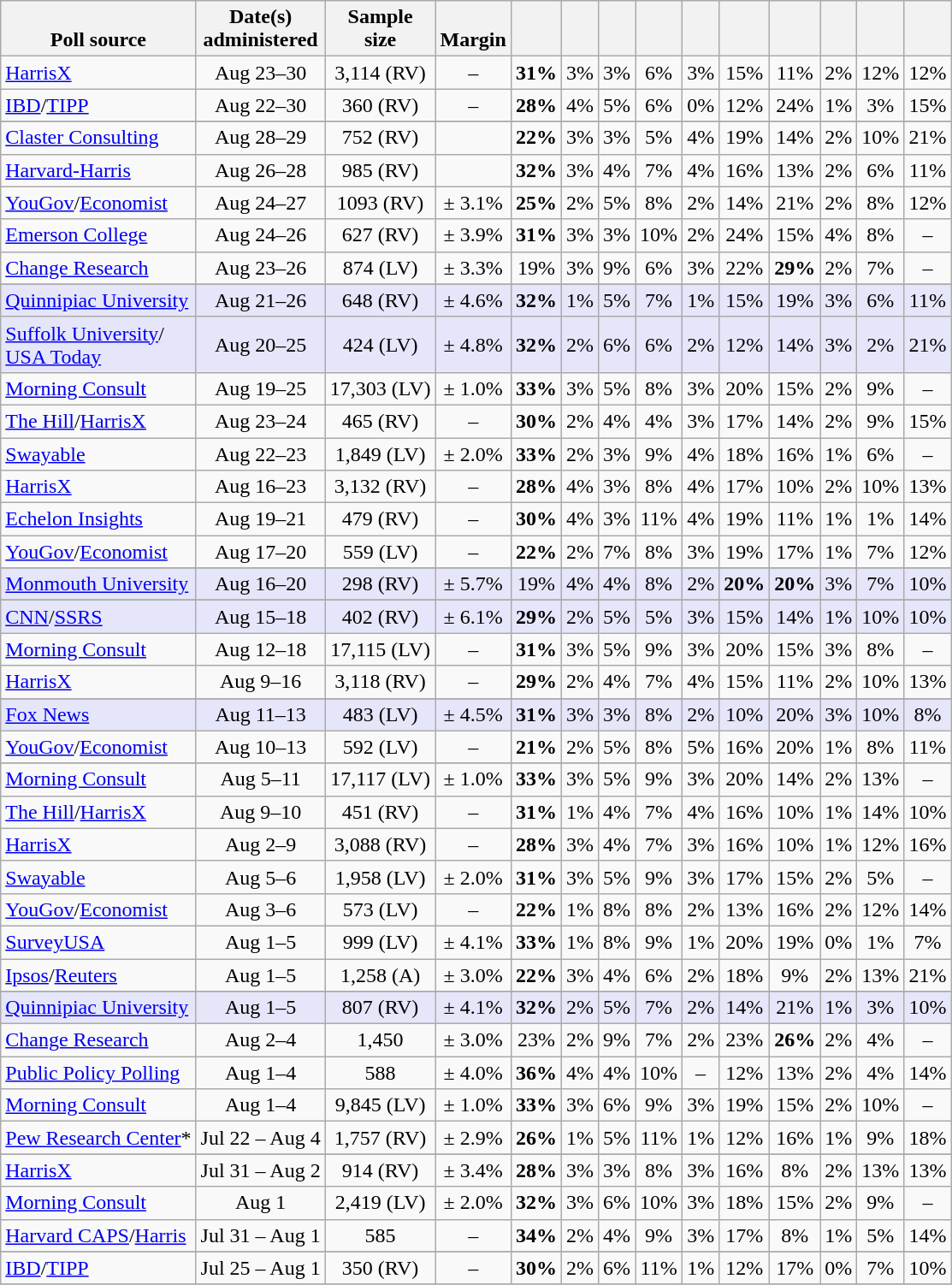<table class="wikitable sortable" style="text-align:center;">
<tr valign=bottom>
<th style="background-position: right 85%;">Poll source</th>
<th style="background-position: right 85%;">Date(s)<br>administered</th>
<th style="background-position: right 85%;">Sample<br>size</th>
<th style="background-position: right 85%;">Margin<br></th>
<th></th>
<th></th>
<th></th>
<th></th>
<th></th>
<th></th>
<th></th>
<th></th>
<th></th>
<th></th>
</tr>
<tr>
<td style="text-align:left;"><a href='#'>HarrisX</a></td>
<td>Aug 23–30</td>
<td>3,114 (RV)</td>
<td>–</td>
<td><strong>31%</strong></td>
<td>3%</td>
<td>3%</td>
<td>6%</td>
<td>3%</td>
<td>15%</td>
<td>11%</td>
<td>2%</td>
<td>12%</td>
<td>12%</td>
</tr>
<tr>
<td style="text-align:left;"><a href='#'>IBD</a>/<a href='#'>TIPP</a></td>
<td>Aug 22–30</td>
<td>360 (RV)</td>
<td>–</td>
<td><strong>28%</strong></td>
<td>4%</td>
<td>5%</td>
<td>6%</td>
<td>0%</td>
<td>12%</td>
<td>24%</td>
<td>1%</td>
<td>3%</td>
<td>15%</td>
</tr>
<tr>
</tr>
<tr>
<td style="text-align:left;"><a href='#'>Claster Consulting</a></td>
<td>Aug 28–29</td>
<td>752 (RV)</td>
<td></td>
<td><strong>22%</strong></td>
<td>3%</td>
<td>3%</td>
<td>5%</td>
<td>4%</td>
<td>19%</td>
<td>14%</td>
<td>2%</td>
<td>10%</td>
<td>21%</td>
</tr>
<tr>
<td style="text-align:left;"><a href='#'>Harvard-Harris</a></td>
<td>Aug 26–28</td>
<td>985 (RV)</td>
<td></td>
<td><strong>32%</strong></td>
<td>3%</td>
<td>4%</td>
<td>7%</td>
<td>4%</td>
<td>16%</td>
<td>13%</td>
<td>2%</td>
<td>6%</td>
<td>11%</td>
</tr>
<tr>
<td style="text-align:left;"><a href='#'>YouGov</a>/<a href='#'>Economist</a></td>
<td>Aug 24–27</td>
<td>1093 (RV)</td>
<td>± 3.1%</td>
<td><strong>25%</strong></td>
<td>2%</td>
<td>5%</td>
<td>8%</td>
<td>2%</td>
<td>14%</td>
<td>21%</td>
<td>2%</td>
<td>8%</td>
<td>12%</td>
</tr>
<tr>
<td style="text-align:left;"><a href='#'>Emerson College</a></td>
<td>Aug 24–26</td>
<td>627 (RV)</td>
<td>± 3.9%</td>
<td><strong>31%</strong></td>
<td>3%</td>
<td>3%</td>
<td>10%</td>
<td>2%</td>
<td>24%</td>
<td>15%</td>
<td>4%</td>
<td>8%</td>
<td>–</td>
</tr>
<tr>
<td style="text-align:left;"><a href='#'>Change Research</a></td>
<td>Aug 23–26</td>
<td>874 (LV)</td>
<td>± 3.3%</td>
<td>19%</td>
<td>3%</td>
<td>9%</td>
<td>6%</td>
<td>3%</td>
<td>22%</td>
<td><strong>29%</strong></td>
<td>2%</td>
<td>7%</td>
<td>–</td>
</tr>
<tr>
</tr>
<tr bgcolor=lavender>
<td style="text-align:left;"><a href='#'>Quinnipiac University</a></td>
<td>Aug 21–26</td>
<td>648 (RV)</td>
<td>± 4.6%</td>
<td><strong>32%</strong></td>
<td>1%</td>
<td>5%</td>
<td>7%</td>
<td>1%</td>
<td>15%</td>
<td>19%</td>
<td>3%</td>
<td>6%</td>
<td>11%</td>
</tr>
<tr bgcolor=lavender>
<td style="text-align:left;"><a href='#'>Suffolk University</a>/<br><a href='#'>USA Today</a></td>
<td>Aug 20–25</td>
<td>424 (LV)</td>
<td>± 4.8%</td>
<td><strong>32%</strong></td>
<td>2%</td>
<td>6%</td>
<td>6%</td>
<td>2%</td>
<td>12%</td>
<td>14%</td>
<td>3%</td>
<td>2%</td>
<td>21%</td>
</tr>
<tr>
<td style="text-align:left;"><a href='#'>Morning Consult</a></td>
<td>Aug 19–25</td>
<td>17,303 (LV)</td>
<td>± 1.0%</td>
<td><strong>33%</strong></td>
<td>3%</td>
<td>5%</td>
<td>8%</td>
<td>3%</td>
<td>20%</td>
<td>15%</td>
<td>2%</td>
<td>9%</td>
<td>–</td>
</tr>
<tr>
<td style="text-align:left;"><a href='#'>The Hill</a>/<a href='#'>HarrisX</a></td>
<td>Aug 23–24</td>
<td>465 (RV)</td>
<td>–</td>
<td><strong>30%</strong></td>
<td>2%</td>
<td>4%</td>
<td>4%</td>
<td>3%</td>
<td>17%</td>
<td>14%</td>
<td>2%</td>
<td>9%</td>
<td>15%</td>
</tr>
<tr>
<td style="text-align:left;"><a href='#'>Swayable</a></td>
<td>Aug 22–23</td>
<td>1,849 (LV)</td>
<td>± 2.0%</td>
<td><strong>33%</strong></td>
<td>2%</td>
<td>3%</td>
<td>9%</td>
<td>4%</td>
<td>18%</td>
<td>16%</td>
<td>1%</td>
<td>6%</td>
<td>–</td>
</tr>
<tr>
<td style="text-align:left;"><a href='#'>HarrisX</a></td>
<td>Aug 16–23</td>
<td>3,132 (RV)</td>
<td>–</td>
<td><strong>28%</strong></td>
<td>4%</td>
<td>3%</td>
<td>8%</td>
<td>4%</td>
<td>17%</td>
<td>10%</td>
<td>2%</td>
<td>10%</td>
<td>13%</td>
</tr>
<tr>
<td style="text-align:left;"><a href='#'>Echelon Insights</a></td>
<td>Aug 19–21</td>
<td>479 (RV)</td>
<td>–</td>
<td><strong>30%</strong></td>
<td>4%</td>
<td>3%</td>
<td>11%</td>
<td>4%</td>
<td>19%</td>
<td>11%</td>
<td>1%</td>
<td>1%</td>
<td>14%</td>
</tr>
<tr>
<td style="text-align:left;"><a href='#'>YouGov</a>/<a href='#'>Economist</a></td>
<td>Aug 17–20</td>
<td>559 (LV)</td>
<td>–</td>
<td><strong>22%</strong></td>
<td>2%</td>
<td>7%</td>
<td>8%</td>
<td>3%</td>
<td>19%</td>
<td>17%</td>
<td>1%</td>
<td>7%</td>
<td>12%</td>
</tr>
<tr>
</tr>
<tr bgcolor=lavender>
<td style="text-align:left;"><a href='#'>Monmouth University</a></td>
<td>Aug 16–20</td>
<td>298 (RV)</td>
<td>± 5.7%</td>
<td>19%</td>
<td>4%</td>
<td>4%</td>
<td>8%</td>
<td>2%</td>
<td><strong>20%</strong></td>
<td><strong>20%</strong></td>
<td>3%</td>
<td>7%</td>
<td>10%</td>
</tr>
<tr>
</tr>
<tr>
</tr>
<tr bgcolor=lavender>
<td style="text-align:left;"><a href='#'>CNN</a>/<a href='#'>SSRS</a></td>
<td>Aug 15–18</td>
<td>402 (RV)</td>
<td>± 6.1%</td>
<td><strong>29%</strong></td>
<td>2%</td>
<td>5%</td>
<td>5%</td>
<td>3%</td>
<td>15%</td>
<td>14%</td>
<td>1%</td>
<td>10%</td>
<td>10%</td>
</tr>
<tr>
<td style="text-align:left;"><a href='#'>Morning Consult</a></td>
<td>Aug 12–18</td>
<td>17,115 (LV)</td>
<td>–</td>
<td><strong>31%</strong></td>
<td>3%</td>
<td>5%</td>
<td>9%</td>
<td>3%</td>
<td>20%</td>
<td>15%</td>
<td>3%</td>
<td>8%</td>
<td>–</td>
</tr>
<tr>
<td style="text-align:left;"><a href='#'>HarrisX</a></td>
<td>Aug 9–16</td>
<td>3,118 (RV)</td>
<td>–</td>
<td><strong>29%</strong></td>
<td>2%</td>
<td>4%</td>
<td>7%</td>
<td>4%</td>
<td>15%</td>
<td>11%</td>
<td>2%</td>
<td>10%</td>
<td>13%</td>
</tr>
<tr>
</tr>
<tr bgcolor=lavender>
<td style="text-align:left;"><a href='#'>Fox News</a></td>
<td>Aug 11–13</td>
<td>483 (LV)</td>
<td>± 4.5%</td>
<td><strong>31%</strong></td>
<td>3%</td>
<td>3%</td>
<td>8%</td>
<td>2%</td>
<td>10%</td>
<td>20%</td>
<td>3%</td>
<td>10%</td>
<td>8%</td>
</tr>
<tr>
<td style="text-align:left;"><a href='#'>YouGov</a>/<a href='#'>Economist</a></td>
<td>Aug 10–13</td>
<td>592 (LV)</td>
<td>–</td>
<td><strong>21%</strong></td>
<td>2%</td>
<td>5%</td>
<td>8%</td>
<td>5%</td>
<td>16%</td>
<td>20%</td>
<td>1%</td>
<td>8%</td>
<td>11%</td>
</tr>
<tr>
</tr>
<tr>
<td style="text-align:left;"><a href='#'>Morning Consult</a></td>
<td>Aug 5–11</td>
<td>17,117 (LV)</td>
<td>± 1.0%</td>
<td><strong>33%</strong></td>
<td>3%</td>
<td>5%</td>
<td>9%</td>
<td>3%</td>
<td>20%</td>
<td>14%</td>
<td>2%</td>
<td>13%</td>
<td>–</td>
</tr>
<tr>
<td style="text-align:left;"><a href='#'>The Hill</a>/<a href='#'>HarrisX</a></td>
<td>Aug 9–10</td>
<td>451 (RV)</td>
<td>–</td>
<td><strong>31%</strong></td>
<td>1%</td>
<td>4%</td>
<td>7%</td>
<td>4%</td>
<td>16%</td>
<td>10%</td>
<td>1%</td>
<td>14%</td>
<td>10%</td>
</tr>
<tr>
<td style="text-align:left;"><a href='#'>HarrisX</a></td>
<td>Aug 2–9</td>
<td>3,088 (RV)</td>
<td>–</td>
<td><strong>28%</strong></td>
<td>3%</td>
<td>4%</td>
<td>7%</td>
<td>3%</td>
<td>16%</td>
<td>10%</td>
<td>1%</td>
<td>12%</td>
<td>16%</td>
</tr>
<tr>
<td style="text-align:left;"><a href='#'>Swayable</a></td>
<td>Aug 5–6</td>
<td>1,958 (LV)</td>
<td>± 2.0%</td>
<td><strong>31%</strong></td>
<td>3%</td>
<td>5%</td>
<td>9%</td>
<td>3%</td>
<td>17%</td>
<td>15%</td>
<td>2%</td>
<td>5%</td>
<td>–</td>
</tr>
<tr>
<td style="text-align:left;"><a href='#'>YouGov</a>/<a href='#'>Economist</a></td>
<td>Aug 3–6</td>
<td>573 (LV)</td>
<td>–</td>
<td><strong>22%</strong></td>
<td>1%</td>
<td>8%</td>
<td>8%</td>
<td>2%</td>
<td>13%</td>
<td>16%</td>
<td>2%</td>
<td>12%</td>
<td>14%</td>
</tr>
<tr>
<td style="text-align:left;"><a href='#'>SurveyUSA</a></td>
<td>Aug 1–5</td>
<td>999 (LV)</td>
<td>± 4.1%</td>
<td><strong>33%</strong></td>
<td>1%</td>
<td>8%</td>
<td>9%</td>
<td>1%</td>
<td>20%</td>
<td>19%</td>
<td>0%</td>
<td>1%</td>
<td>7%</td>
</tr>
<tr>
<td style="text-align:left;"><a href='#'>Ipsos</a>/<a href='#'>Reuters</a></td>
<td>Aug 1–5</td>
<td>1,258 (A)</td>
<td>± 3.0%</td>
<td><strong>22%</strong></td>
<td>3%</td>
<td>4%</td>
<td>6%</td>
<td>2%</td>
<td>18%</td>
<td>9%</td>
<td>2%</td>
<td>13%</td>
<td>21%</td>
</tr>
<tr>
</tr>
<tr bgcolor=lavender>
<td style="text-align:left;"><a href='#'>Quinnipiac University</a></td>
<td>Aug 1–5</td>
<td>807 (RV)</td>
<td>± 4.1%</td>
<td><strong>32%</strong></td>
<td>2%</td>
<td>5%</td>
<td>7%</td>
<td>2%</td>
<td>14%</td>
<td>21%</td>
<td>1%</td>
<td>3%</td>
<td>10%</td>
</tr>
<tr>
<td style="text-align:left;"><a href='#'>Change Research</a></td>
<td>Aug 2–4</td>
<td>1,450</td>
<td>± 3.0%</td>
<td>23%</td>
<td>2%</td>
<td>9%</td>
<td>7%</td>
<td>2%</td>
<td>23%</td>
<td><strong>26%</strong></td>
<td>2%</td>
<td>4%</td>
<td>–</td>
</tr>
<tr>
<td style="text-align:left;"><a href='#'>Public Policy Polling</a></td>
<td>Aug 1–4</td>
<td>588</td>
<td>± 4.0%</td>
<td><strong>36%</strong></td>
<td>4%</td>
<td>4%</td>
<td>10%</td>
<td>–</td>
<td>12%</td>
<td>13%</td>
<td>2%</td>
<td>4%</td>
<td>14%</td>
</tr>
<tr>
<td style="text-align:left;"><a href='#'>Morning Consult</a></td>
<td>Aug 1–4</td>
<td>9,845 (LV)</td>
<td>± 1.0%</td>
<td><strong>33%</strong></td>
<td>3%</td>
<td>6%</td>
<td>9%</td>
<td>3%</td>
<td>19%</td>
<td>15%</td>
<td>2%</td>
<td>10%</td>
<td>–</td>
</tr>
<tr>
<td style="text-align:left;"><a href='#'>Pew Research Center</a>*</td>
<td>Jul 22 – Aug 4</td>
<td>1,757 (RV)</td>
<td>± 2.9%</td>
<td><strong>26%</strong></td>
<td>1%</td>
<td>5%</td>
<td>11%</td>
<td>1%</td>
<td>12%</td>
<td>16%</td>
<td>1%</td>
<td>9%</td>
<td>18%</td>
</tr>
<tr>
</tr>
<tr>
<td style="text-align:left;"><a href='#'>HarrisX</a> </td>
<td>Jul 31 – Aug 2</td>
<td>914 (RV)</td>
<td>± 3.4%</td>
<td><strong>28%</strong></td>
<td>3%</td>
<td>3%</td>
<td>8%</td>
<td>3%</td>
<td>16%</td>
<td>8%</td>
<td>2%</td>
<td>13%</td>
<td>13%</td>
</tr>
<tr>
<td style="text-align:left;"><a href='#'>Morning Consult</a></td>
<td>Aug 1</td>
<td>2,419 (LV)</td>
<td>± 2.0%</td>
<td><strong>32%</strong></td>
<td>3%</td>
<td>6%</td>
<td>10%</td>
<td>3%</td>
<td>18%</td>
<td>15%</td>
<td>2%</td>
<td>9%</td>
<td>–</td>
</tr>
<tr>
<td style="text-align:left;"><a href='#'>Harvard CAPS</a>/<a href='#'>Harris</a></td>
<td>Jul 31 – Aug 1</td>
<td>585</td>
<td>–</td>
<td><strong>34%</strong></td>
<td>2%</td>
<td>4%</td>
<td>9%</td>
<td>3%</td>
<td>17%</td>
<td>8%</td>
<td>1%</td>
<td>5%</td>
<td>14%</td>
</tr>
<tr>
</tr>
<tr>
<td style="text-align:left;"><a href='#'>IBD</a>/<a href='#'>TIPP</a></td>
<td>Jul 25 – Aug 1</td>
<td>350 (RV)</td>
<td>–</td>
<td><strong>30%</strong></td>
<td>2%</td>
<td>6%</td>
<td>11%</td>
<td>1%</td>
<td>12%</td>
<td>17%</td>
<td>0%</td>
<td>7%</td>
<td>10%</td>
</tr>
<tr>
</tr>
</table>
